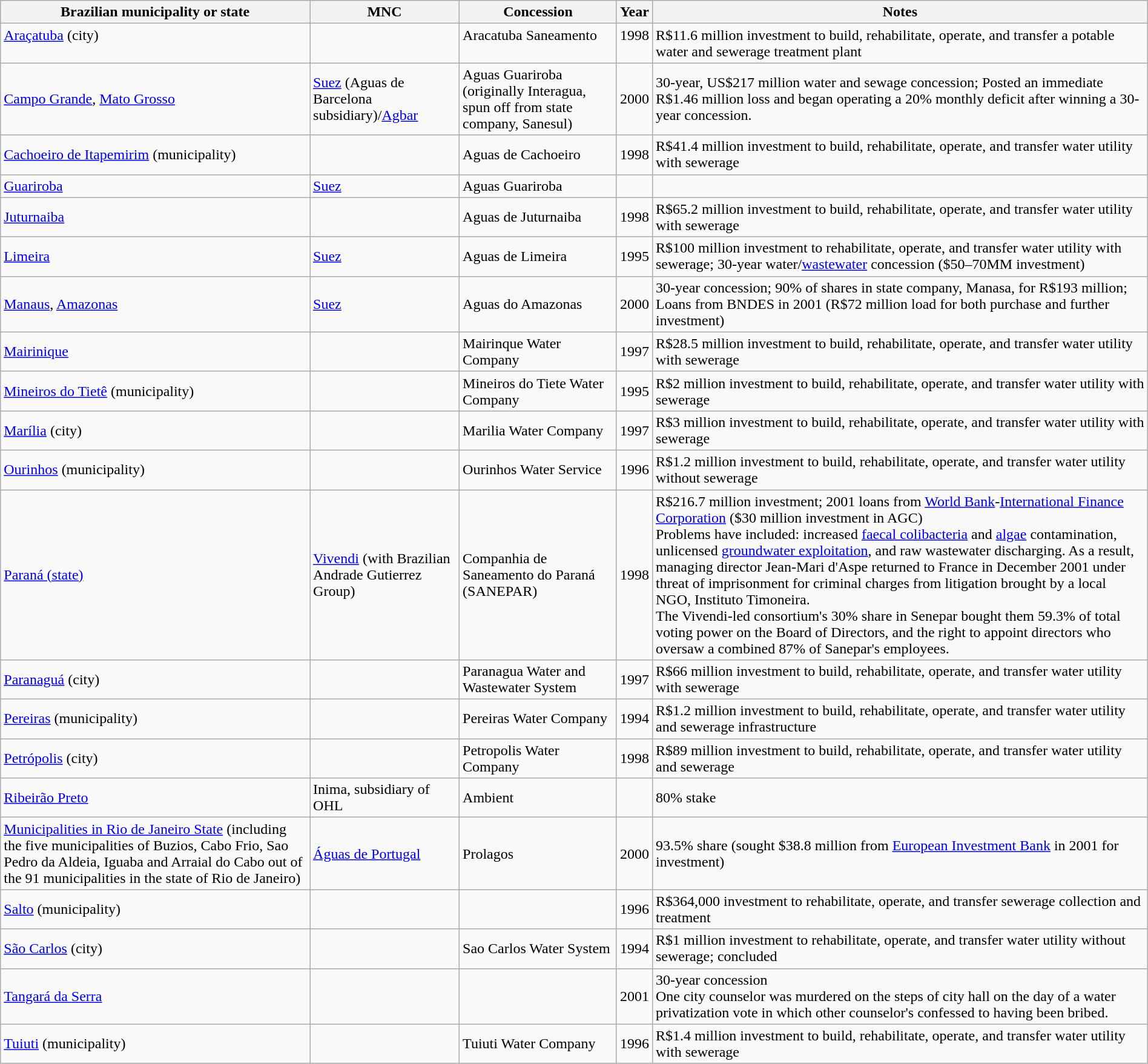<table class="wikitable sortable collapsible" style="width:100%">
<tr>
<th width="*">Brazilian municipality or state</th>
<th width="*">MNC</th>
<th width="*">Concession</th>
<th width="*">Year</th>
<th width="*">Notes</th>
</tr>
<tr valign="top">
<td><a href='#'>Araçatuba</a> (city)</td>
<td></td>
<td>Aracatuba Saneamento</td>
<td>1998</td>
<td>R$11.6 million investment to build, rehabilitate, operate, and transfer a potable water and sewerage treatment plant</td>
</tr>
<tr>
<td><a href='#'>Campo Grande</a>, <a href='#'>Mato Grosso</a></td>
<td><a href='#'>Suez</a> (Aguas de Barcelona subsidiary)/<a href='#'>Agbar</a></td>
<td>Aguas Guariroba (originally Interagua, spun off from state company, Sanesul)</td>
<td>2000</td>
<td>30-year, US$217 million water and sewage concession; Posted an immediate R$1.46 million loss and began operating a 20% monthly deficit after winning a 30-year concession.</td>
</tr>
<tr>
<td><a href='#'>Cachoeiro de Itapemirim</a> (municipality)</td>
<td></td>
<td>Aguas de Cachoeiro</td>
<td>1998</td>
<td>R$41.4 million investment to build, rehabilitate, operate, and transfer water utility with sewerage</td>
</tr>
<tr>
<td><a href='#'>Guariroba</a></td>
<td><a href='#'>Suez</a></td>
<td>Aguas Guariroba</td>
<td></td>
<td></td>
</tr>
<tr>
<td><a href='#'>Juturnaiba</a></td>
<td></td>
<td>Aguas de Juturnaiba</td>
<td>1998</td>
<td>R$65.2 million investment to build, rehabilitate, operate, and transfer water utility with sewerage</td>
</tr>
<tr>
<td><a href='#'>Limeira</a></td>
<td><a href='#'>Suez</a></td>
<td>Aguas de Limeira</td>
<td>1995</td>
<td>R$100 million investment to rehabilitate, operate, and transfer water utility with sewerage; 30-year water/<a href='#'>wastewater</a> concession ($50–70MM investment)</td>
</tr>
<tr>
<td><a href='#'>Manaus</a>, <a href='#'>Amazonas</a></td>
<td><a href='#'>Suez</a></td>
<td>Aguas do Amazonas</td>
<td>2000</td>
<td>30-year concession; 90% of shares in state company, Manasa, for R$193 million; Loans from BNDES in 2001 (R$72 million load for both purchase and further investment)</td>
</tr>
<tr>
<td><a href='#'>Mairinique</a></td>
<td></td>
<td>Mairinque Water Company</td>
<td>1997</td>
<td>R$28.5 million investment to build, rehabilitate, operate, and transfer water utility with sewerage</td>
</tr>
<tr>
<td><a href='#'>Mineiros do Tietê</a> (municipality)</td>
<td></td>
<td>Mineiros do Tiete Water Company</td>
<td>1995</td>
<td>R$2 million investment to build, rehabilitate, operate, and transfer water utility with sewerage</td>
</tr>
<tr>
<td><a href='#'>Marília</a> (city)</td>
<td></td>
<td>Marilia Water Company</td>
<td>1997</td>
<td>R$3 million investment to build, rehabilitate, operate, and transfer water utility with sewerage</td>
</tr>
<tr>
<td><a href='#'>Ourinhos</a> (municipality)</td>
<td></td>
<td>Ourinhos Water Service</td>
<td>1996</td>
<td>R$1.2 million investment to build, rehabilitate, operate, and transfer water utility without sewerage</td>
</tr>
<tr>
<td><a href='#'>Paraná (state)</a></td>
<td><a href='#'>Vivendi</a> (with Brazilian Andrade Gutierrez Group)</td>
<td>Companhia de Saneamento do Paraná (SANEPAR)</td>
<td>1998</td>
<td>R$216.7 million investment; 2001 loans from <a href='#'>World Bank</a>-<a href='#'>International Finance Corporation</a> ($30 million investment in AGC)<br>Problems have included: increased <a href='#'>faecal colibacteria</a> and <a href='#'>algae</a> contamination, unlicensed <a href='#'>groundwater exploitation</a>, and raw wastewater discharging. As a result, managing director Jean-Mari d'Aspe returned to France in December 2001 under threat of imprisonment for criminal charges from litigation brought by a local NGO, Instituto Timoneira.<br>The Vivendi-led consortium's 30% share in Senepar bought them 59.3% of total voting power on the Board of Directors, and the right to appoint directors who oversaw a combined 87% of Sanepar's employees.</td>
</tr>
<tr>
<td><a href='#'>Paranaguá</a> (city)</td>
<td></td>
<td>Paranagua Water and Wastewater System</td>
<td>1997</td>
<td>R$66 million investment to build, rehabilitate, operate, and transfer water utility with sewerage</td>
</tr>
<tr>
<td><a href='#'>Pereiras</a> (municipality)</td>
<td></td>
<td>Pereiras Water Company</td>
<td>1994</td>
<td>R$1.2 million investment to build, rehabilitate, operate, and transfer water utility and sewerage infrastructure</td>
</tr>
<tr>
<td><a href='#'>Petrópolis</a> (city)</td>
<td></td>
<td>Petropolis Water Company</td>
<td>1998</td>
<td>R$89 million investment to build, rehabilitate, operate, and transfer water utility and sewerage</td>
</tr>
<tr>
<td><a href='#'>Ribeirão Preto</a></td>
<td>Inima, subsidiary of OHL</td>
<td>Ambient</td>
<td></td>
<td>80% stake</td>
</tr>
<tr>
<td><a href='#'>Municipalities in Rio de Janeiro State</a> (including the five municipalities of Buzios, Cabo Frio, Sao Pedro da Aldeia, Iguaba and Arraial do Cabo out of the 91 municipalities in the state of Rio de Janeiro)</td>
<td><a href='#'>Águas de Portugal</a></td>
<td>Prolagos</td>
<td>2000</td>
<td>93.5% share (sought $38.8 million from <a href='#'>European Investment Bank</a> in 2001 for investment)</td>
</tr>
<tr>
<td><a href='#'>Salto</a> (municipality)</td>
<td></td>
<td></td>
<td>1996</td>
<td>R$364,000 investment to rehabilitate, operate, and transfer sewerage collection and treatment</td>
</tr>
<tr>
<td><a href='#'>São Carlos</a> (city)</td>
<td></td>
<td>Sao Carlos Water System</td>
<td>1994</td>
<td>R$1 million investment to rehabilitate, operate, and transfer water utility without sewerage; concluded</td>
</tr>
<tr>
<td><a href='#'>Tangará da Serra</a></td>
<td></td>
<td></td>
<td>2001</td>
<td>30-year concession<br>One city counselor was murdered on the steps of city hall on the day of a water privatization vote in which other counselor's confessed to having been bribed.</td>
</tr>
<tr>
<td><a href='#'>Tuiuti</a> (municipality)</td>
<td></td>
<td>Tuiuti Water Company</td>
<td>1996</td>
<td>R$1.4 million investment to build, rehabilitate, operate, and transfer water utility with sewerage</td>
</tr>
</table>
